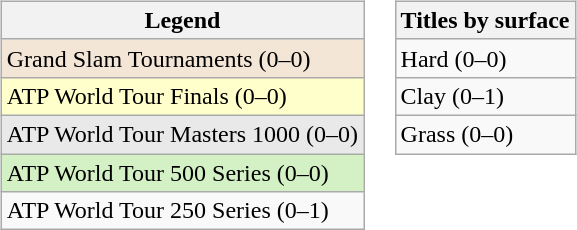<table>
<tr valign="top">
<td><br><table class="wikitable">
<tr>
<th>Legend</th>
</tr>
<tr style="background:#f3e6d7;">
<td>Grand Slam Tournaments (0–0)</td>
</tr>
<tr style="background:#ffffcc;">
<td>ATP World Tour Finals (0–0)</td>
</tr>
<tr style="background:#e9e9e9;">
<td>ATP World Tour Masters 1000 (0–0)</td>
</tr>
<tr style="background:#d4f1c5;">
<td>ATP World Tour 500 Series (0–0)</td>
</tr>
<tr>
<td>ATP World Tour 250 Series (0–1)</td>
</tr>
</table>
</td>
<td><br><table class="wikitable">
<tr>
<th>Titles by surface</th>
</tr>
<tr>
<td>Hard (0–0)</td>
</tr>
<tr>
<td>Clay (0–1)</td>
</tr>
<tr>
<td>Grass (0–0)</td>
</tr>
</table>
</td>
</tr>
</table>
